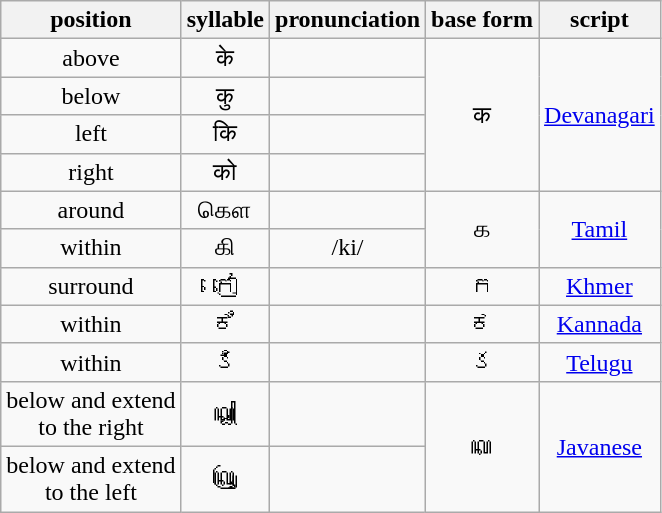<table class="wikitable" style="text-align:center">
<tr>
<th>position</th>
<th>syllable</th>
<th>pronunciation</th>
<th>base form</th>
<th>script</th>
</tr>
<tr>
<td>above</td>
<td>के</td>
<td></td>
<td rowspan=4>क </td>
<td rowspan=4><a href='#'>Devanagari</a></td>
</tr>
<tr>
<td>below</td>
<td>कु</td>
<td></td>
</tr>
<tr>
<td>left</td>
<td>कि</td>
<td></td>
</tr>
<tr>
<td>right</td>
<td>को</td>
<td></td>
</tr>
<tr>
<td>around</td>
<td>கௌ</td>
<td></td>
<td rowspan="2">க </td>
<td rowspan="2"><a href='#'>Tamil</a></td>
</tr>
<tr>
<td>within</td>
<td>கி</td>
<td>/ki/</td>
</tr>
<tr>
<td>surround</td>
<td>កៀ</td>
<td></td>
<td>ក </td>
<td><a href='#'>Khmer</a></td>
</tr>
<tr>
<td>within</td>
<td>ಕಿ</td>
<td></td>
<td>ಕ </td>
<td><a href='#'>Kannada</a></td>
</tr>
<tr>
<td>within</td>
<td>కి</td>
<td></td>
<td>క </td>
<td><a href='#'>Telugu</a></td>
</tr>
<tr>
<td>below and extend<br>to the right</td>
<td>ꦏꦾ</td>
<td></td>
<td rowspan="2">ꦏ </td>
<td rowspan="2"><a href='#'>Javanese</a></td>
</tr>
<tr>
<td>below and extend<br>to the left</td>
<td>ꦏꦿꦸ</td>
<td></td>
</tr>
</table>
